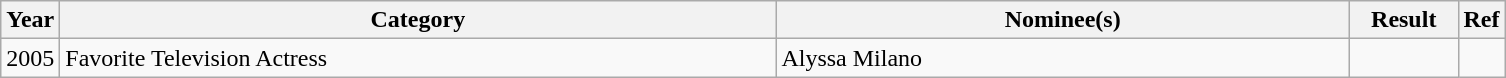<table class="wikitable">
<tr>
<th>Year</th>
<th width=470>Category</th>
<th width=375>Nominee(s)</th>
<th width=65>Result</th>
<th>Ref</th>
</tr>
<tr>
<td>2005</td>
<td>Favorite Television Actress</td>
<td>Alyssa Milano</td>
<td></td>
<td></td>
</tr>
</table>
